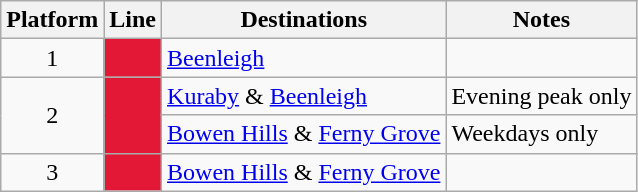<table class="wikitable" style="float: none; margin: 0.5em; ">
<tr>
<th>Platform</th>
<th>Line</th>
<th>Destinations</th>
<th>Notes</th>
</tr>
<tr>
<td rowspan=1 style="text-align:center;">1</td>
<td style="background:#E31836"><a href='#'></a></td>
<td><a href='#'>Beenleigh</a></td>
<td></td>
</tr>
<tr>
<td rowspan=2 style="text-align:center;">2</td>
<td rowspan=2 style="background:#E31836"><a href='#'></a></td>
<td><a href='#'>Kuraby</a> & <a href='#'>Beenleigh</a></td>
<td>Evening peak only</td>
</tr>
<tr>
<td><a href='#'>Bowen Hills</a> & <a href='#'>Ferny Grove</a></td>
<td>Weekdays only</td>
</tr>
<tr>
<td rowspan=1 style="text-align:center;">3</td>
<td style="background:#E31836"><a href='#'></a></td>
<td><a href='#'>Bowen Hills</a> & <a href='#'>Ferny Grove</a></td>
<td></td>
</tr>
</table>
